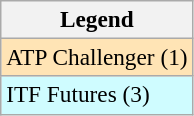<table class=wikitable style=font-size:97%>
<tr>
<th>Legend</th>
</tr>
<tr bgcolor=moccasin>
<td>ATP Challenger (1)</td>
</tr>
<tr bgcolor=cffcff>
<td>ITF Futures (3)</td>
</tr>
</table>
